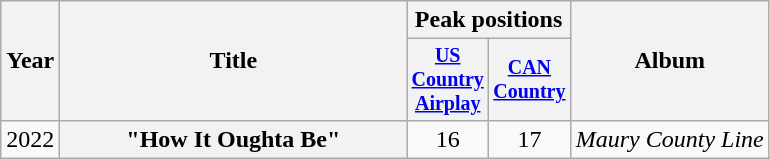<table class="wikitable plainrowheaders" style="text-align:center;">
<tr>
<th rowspan="2">Year</th>
<th rowspan="2" style="width:14em;">Title</th>
<th colspan="2">Peak positions</th>
<th rowspan="2">Album</th>
</tr>
<tr style="font-size:smaller;">
<th style="width:45px;"><a href='#'>US Country Airplay</a><br></th>
<th style="width:45px;"><a href='#'>CAN Country</a><br></th>
</tr>
<tr>
<td>2022</td>
<th scope="row">"How It Oughta Be"</th>
<td>16</td>
<td>17</td>
<td><em>Maury County Line</em></td>
</tr>
</table>
